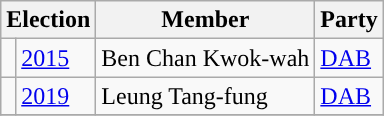<table class="wikitable">
<tr>
<th colspan="2">Election</th>
<th>Member</th>
<th>Party</th>
</tr>
<tr>
<td style="background-color:"></td>
<td><a href='#'>2015</a></td>
<td>Ben Chan Kwok-wah</td>
<td><a href='#'>DAB</a></td>
</tr>
<tr>
<td style="background-color:"></td>
<td><a href='#'>2019</a></td>
<td>Leung Tang-fung</td>
<td><a href='#'>DAB</a></td>
</tr>
<tr>
</tr>
</table>
